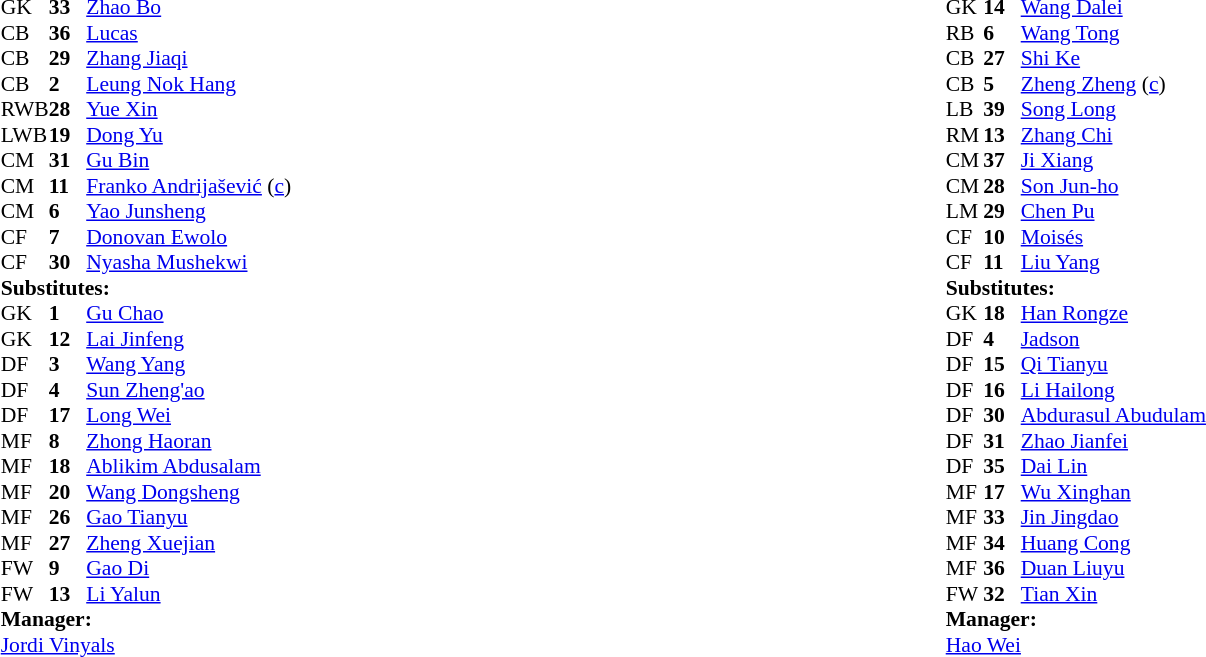<table width="100%">
<tr>
<td valign="top"></td>
<td valign="top" width="50%"><br><table style="font-size: 90%" cellspacing="0" cellpadding="0">
<tr>
<td colspan="4"></td>
</tr>
<tr>
<th width="25"></th>
<th width="25"></th>
</tr>
<tr>
<td>GK</td>
<td><strong>33</strong></td>
<td> <a href='#'>Zhao Bo</a></td>
</tr>
<tr>
<td>CB</td>
<td><strong>36</strong></td>
<td> <a href='#'>Lucas</a></td>
</tr>
<tr>
<td>CB</td>
<td><strong>29</strong></td>
<td> <a href='#'>Zhang Jiaqi</a></td>
<td></td>
<td></td>
</tr>
<tr>
<td>CB</td>
<td><strong>2</strong></td>
<td> <a href='#'>Leung Nok Hang</a></td>
</tr>
<tr>
<td>RWB</td>
<td><strong>28</strong></td>
<td> <a href='#'>Yue Xin</a></td>
</tr>
<tr>
<td>LWB</td>
<td><strong>19</strong></td>
<td> <a href='#'>Dong Yu</a></td>
</tr>
<tr>
<td>CM</td>
<td><strong>31</strong></td>
<td> <a href='#'>Gu Bin</a></td>
<td></td>
<td></td>
</tr>
<tr>
<td>CM</td>
<td><strong>11</strong></td>
<td> <a href='#'>Franko Andrijašević</a> (<a href='#'>c</a>)</td>
</tr>
<tr>
<td>CM</td>
<td><strong>6</strong></td>
<td> <a href='#'>Yao Junsheng</a></td>
<td></td>
<td></td>
</tr>
<tr>
<td>CF</td>
<td><strong>7</strong></td>
<td> <a href='#'>Donovan Ewolo</a></td>
</tr>
<tr>
<td>CF</td>
<td><strong>30</strong></td>
<td> <a href='#'>Nyasha Mushekwi</a></td>
</tr>
<tr>
<td colspan=3><strong>Substitutes:</strong></td>
</tr>
<tr>
<td>GK</td>
<td><strong>1</strong></td>
<td> <a href='#'>Gu Chao</a></td>
</tr>
<tr>
<td>GK</td>
<td><strong>12</strong></td>
<td> <a href='#'>Lai Jinfeng</a></td>
</tr>
<tr>
<td>DF</td>
<td><strong>3</strong></td>
<td> <a href='#'>Wang Yang</a></td>
</tr>
<tr>
<td>DF</td>
<td><strong>4</strong></td>
<td> <a href='#'>Sun Zheng'ao</a></td>
<td></td>
<td></td>
</tr>
<tr>
<td>DF</td>
<td><strong>17</strong></td>
<td> <a href='#'>Long Wei</a></td>
</tr>
<tr>
<td>MF</td>
<td><strong>8</strong></td>
<td> <a href='#'>Zhong Haoran</a></td>
</tr>
<tr>
<td>MF</td>
<td><strong>18</strong></td>
<td> <a href='#'>Ablikim Abdusalam</a></td>
<td></td>
<td></td>
</tr>
<tr>
<td>MF</td>
<td><strong>20</strong></td>
<td> <a href='#'>Wang Dongsheng</a></td>
</tr>
<tr>
<td>MF</td>
<td><strong>26</strong></td>
<td> <a href='#'>Gao Tianyu</a></td>
</tr>
<tr>
<td>MF</td>
<td><strong>27</strong></td>
<td> <a href='#'>Zheng Xuejian</a></td>
</tr>
<tr>
<td>FW</td>
<td><strong>9</strong></td>
<td> <a href='#'>Gao Di</a></td>
<td></td>
<td></td>
</tr>
<tr>
<td>FW</td>
<td><strong>13</strong></td>
<td> <a href='#'>Li Yalun</a></td>
</tr>
<tr>
<td colspan=3><strong>Manager:</strong></td>
</tr>
<tr>
<td colspan=3> <a href='#'>Jordi Vinyals</a></td>
</tr>
</table>
</td>
<td valign="top" width="45%"><br><table style="font-size: 90%" cellspacing="0" cellpadding="0">
<tr>
<td colspan="4"></td>
</tr>
<tr>
<th width="25"></th>
<th width="25"></th>
</tr>
<tr>
<td>GK</td>
<td><strong>14</strong></td>
<td> <a href='#'>Wang Dalei</a></td>
</tr>
<tr>
<td>RB</td>
<td><strong>6</strong></td>
<td> <a href='#'>Wang Tong</a></td>
<td></td>
<td></td>
</tr>
<tr>
<td>CB</td>
<td><strong>27</strong></td>
<td> <a href='#'>Shi Ke</a></td>
</tr>
<tr>
<td>CB</td>
<td><strong>5</strong></td>
<td> <a href='#'>Zheng Zheng</a> (<a href='#'>c</a>)</td>
</tr>
<tr>
<td>LB</td>
<td><strong>39</strong></td>
<td> <a href='#'>Song Long</a></td>
</tr>
<tr>
<td>RM</td>
<td><strong>13</strong></td>
<td> <a href='#'>Zhang Chi</a></td>
<td></td>
<td></td>
</tr>
<tr>
<td>CM</td>
<td><strong>37</strong></td>
<td> <a href='#'>Ji Xiang</a></td>
<td></td>
<td></td>
</tr>
<tr>
<td>CM</td>
<td><strong>28</strong></td>
<td> <a href='#'>Son Jun-ho</a></td>
</tr>
<tr>
<td>LM</td>
<td><strong>29</strong></td>
<td> <a href='#'>Chen Pu</a></td>
</tr>
<tr>
<td>CF</td>
<td><strong>10</strong></td>
<td> <a href='#'>Moisés</a></td>
</tr>
<tr>
<td>CF</td>
<td><strong>11</strong></td>
<td> <a href='#'>Liu Yang</a></td>
<td></td>
<td></td>
</tr>
<tr>
<td colspan=3><strong>Substitutes:</strong></td>
</tr>
<tr>
<td>GK</td>
<td><strong>18</strong></td>
<td> <a href='#'>Han Rongze</a></td>
</tr>
<tr>
<td>DF</td>
<td><strong>4</strong></td>
<td> <a href='#'>Jadson</a></td>
</tr>
<tr>
<td>DF</td>
<td><strong>15</strong></td>
<td> <a href='#'>Qi Tianyu</a></td>
<td></td>
<td></td>
</tr>
<tr>
<td>DF</td>
<td><strong>16</strong></td>
<td> <a href='#'>Li Hailong</a></td>
<td></td>
<td></td>
</tr>
<tr>
<td>DF</td>
<td><strong>30</strong></td>
<td> <a href='#'>Abdurasul Abudulam</a></td>
</tr>
<tr>
<td>DF</td>
<td><strong>31</strong></td>
<td> <a href='#'>Zhao Jianfei</a></td>
</tr>
<tr>
<td>DF</td>
<td><strong>35</strong></td>
<td> <a href='#'>Dai Lin</a></td>
</tr>
<tr>
<td>MF</td>
<td><strong>17</strong></td>
<td> <a href='#'>Wu Xinghan</a></td>
<td></td>
<td></td>
</tr>
<tr>
<td>MF</td>
<td><strong>33</strong></td>
<td> <a href='#'>Jin Jingdao</a></td>
<td></td>
<td></td>
</tr>
<tr>
<td>MF</td>
<td><strong>34</strong></td>
<td> <a href='#'>Huang Cong</a></td>
</tr>
<tr>
<td>MF</td>
<td><strong>36</strong></td>
<td> <a href='#'>Duan Liuyu</a></td>
</tr>
<tr>
<td>FW</td>
<td><strong>32</strong></td>
<td> <a href='#'>Tian Xin</a></td>
</tr>
<tr>
<td colspan=3><strong>Manager:</strong></td>
</tr>
<tr>
<td colspan=3> <a href='#'>Hao Wei</a></td>
</tr>
</table>
</td>
</tr>
</table>
